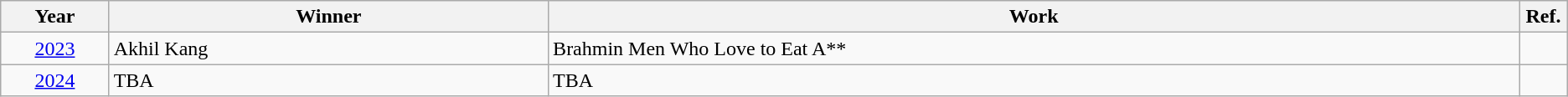<table class="wikitable sortable">
<tr>
<th scope="col" style="width: 6em;">Year</th>
<th scope="col" style="width: 28em;">Winner</th>
<th scope="col" style="width: 64em;">Work</th>
<th scope="col" class="unsortable" style="width: 2em;">Ref.</th>
</tr>
<tr style="vertical-align: top;">
<td align=center><a href='#'>2023</a></td>
<td>Akhil Kang</td>
<td>Brahmin Men Who Love to Eat A**</td>
<td align=center></td>
</tr>
<tr style="vertical-align: top;">
<td align=center><a href='#'>2024</a></td>
<td>TBA</td>
<td>TBA</td>
<td align=center></td>
</tr>
</table>
